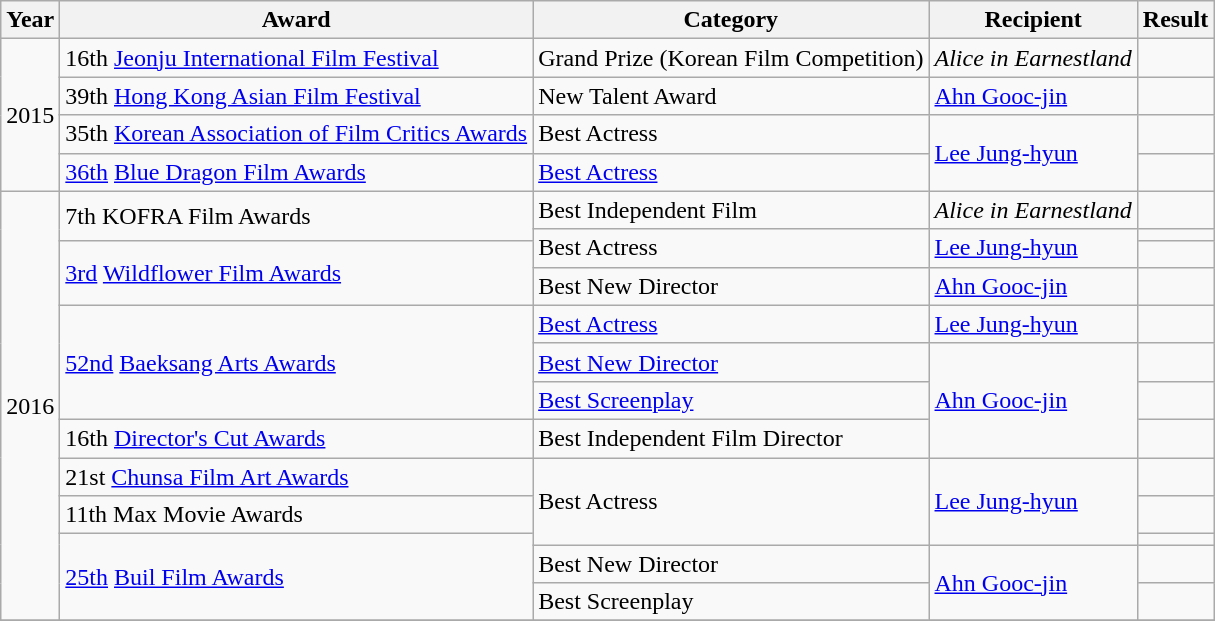<table class="wikitable sortable">
<tr>
<th>Year</th>
<th>Award</th>
<th>Category</th>
<th>Recipient</th>
<th>Result</th>
</tr>
<tr>
<td rowspan=4>2015</td>
<td rowspan=1>16th <a href='#'>Jeonju International Film Festival</a></td>
<td>Grand Prize (Korean Film Competition)</td>
<td><em>Alice in Earnestland</em></td>
<td></td>
</tr>
<tr>
<td>39th <a href='#'>Hong Kong Asian Film Festival</a></td>
<td>New Talent Award</td>
<td><a href='#'>Ahn Gooc-jin</a></td>
<td></td>
</tr>
<tr>
<td>35th <a href='#'>Korean Association of Film Critics Awards</a></td>
<td>Best Actress</td>
<td rowspan=2><a href='#'>Lee Jung-hyun</a></td>
<td></td>
</tr>
<tr>
<td><a href='#'>36th</a> <a href='#'>Blue Dragon Film Awards</a></td>
<td><a href='#'>Best Actress</a></td>
<td></td>
</tr>
<tr>
<td rowspan=13>2016</td>
<td rowspan=2>7th KOFRA Film Awards</td>
<td>Best Independent Film</td>
<td><em>Alice in Earnestland</em></td>
<td></td>
</tr>
<tr>
<td rowspan=2>Best Actress</td>
<td rowspan=2><a href='#'>Lee Jung-hyun</a></td>
<td></td>
</tr>
<tr>
<td rowspan=2><a href='#'>3rd</a> <a href='#'>Wildflower Film Awards</a></td>
<td></td>
</tr>
<tr>
<td>Best New Director</td>
<td><a href='#'>Ahn Gooc-jin</a></td>
<td></td>
</tr>
<tr>
<td rowspan=3><a href='#'>52nd</a> <a href='#'>Baeksang Arts Awards</a></td>
<td><a href='#'>Best Actress</a></td>
<td><a href='#'>Lee Jung-hyun</a></td>
<td></td>
</tr>
<tr>
<td><a href='#'>Best New Director</a></td>
<td rowspan="3"><a href='#'>Ahn Gooc-jin</a></td>
<td></td>
</tr>
<tr>
<td><a href='#'>Best Screenplay</a></td>
<td></td>
</tr>
<tr>
<td>16th <a href='#'>Director's Cut Awards</a></td>
<td>Best Independent Film Director</td>
<td></td>
</tr>
<tr>
<td>21st <a href='#'>Chunsa Film Art Awards</a></td>
<td rowspan="3">Best Actress</td>
<td rowspan="3"><a href='#'>Lee Jung-hyun</a></td>
<td></td>
</tr>
<tr>
<td>11th Max Movie Awards</td>
<td></td>
</tr>
<tr>
<td rowspan="3"><a href='#'>25th</a> <a href='#'>Buil Film Awards</a></td>
<td></td>
</tr>
<tr>
<td>Best New Director</td>
<td rowspan="2"><a href='#'>Ahn Gooc-jin</a></td>
<td></td>
</tr>
<tr>
<td>Best Screenplay</td>
<td></td>
</tr>
<tr>
</tr>
</table>
